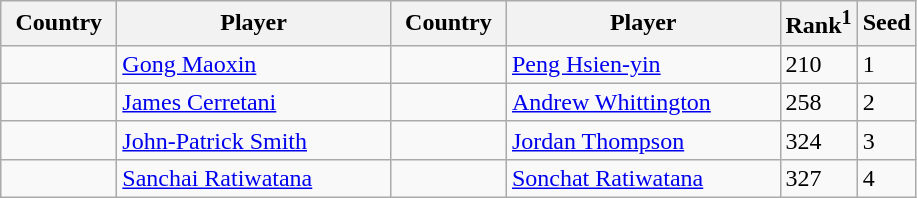<table class="sortable wikitable">
<tr>
<th width="70">Country</th>
<th width="175">Player</th>
<th width="70">Country</th>
<th width="175">Player</th>
<th>Rank<sup>1</sup></th>
<th>Seed</th>
</tr>
<tr>
<td></td>
<td><a href='#'>Gong Maoxin</a></td>
<td></td>
<td><a href='#'>Peng Hsien-yin</a></td>
<td>210</td>
<td>1</td>
</tr>
<tr>
<td></td>
<td><a href='#'>James Cerretani</a></td>
<td></td>
<td><a href='#'>Andrew Whittington</a></td>
<td>258</td>
<td>2</td>
</tr>
<tr>
<td></td>
<td><a href='#'>John-Patrick Smith</a></td>
<td></td>
<td><a href='#'>Jordan Thompson</a></td>
<td>324</td>
<td>3</td>
</tr>
<tr>
<td></td>
<td><a href='#'>Sanchai Ratiwatana</a></td>
<td></td>
<td><a href='#'>Sonchat Ratiwatana</a></td>
<td>327</td>
<td>4</td>
</tr>
</table>
